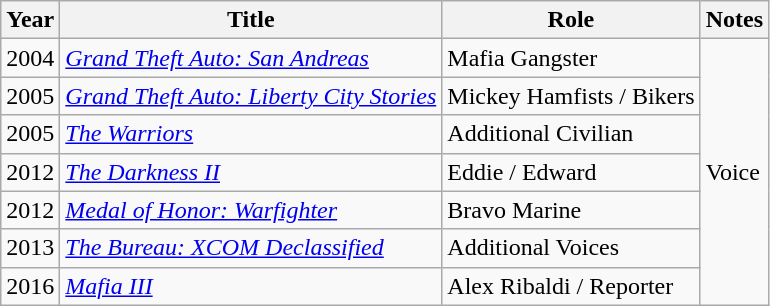<table class="wikitable sortable">
<tr>
<th>Year</th>
<th>Title</th>
<th>Role</th>
<th>Notes</th>
</tr>
<tr>
<td>2004</td>
<td><em><a href='#'>Grand Theft Auto: San Andreas</a></em></td>
<td>Mafia Gangster</td>
<td rowspan="7">Voice</td>
</tr>
<tr>
<td>2005</td>
<td><em><a href='#'>Grand Theft Auto: Liberty City Stories</a></em></td>
<td>Mickey Hamfists / Bikers</td>
</tr>
<tr>
<td>2005</td>
<td><a href='#'><em>The Warriors</em></a></td>
<td>Additional Civilian</td>
</tr>
<tr>
<td>2012</td>
<td><em><a href='#'>The Darkness II</a></em></td>
<td>Eddie / Edward</td>
</tr>
<tr>
<td>2012</td>
<td><em><a href='#'>Medal of Honor: Warfighter</a></em></td>
<td>Bravo Marine</td>
</tr>
<tr>
<td>2013</td>
<td><em><a href='#'>The Bureau: XCOM Declassified</a></em></td>
<td>Additional Voices</td>
</tr>
<tr>
<td>2016</td>
<td><em><a href='#'>Mafia III</a></em></td>
<td>Alex Ribaldi / Reporter</td>
</tr>
</table>
